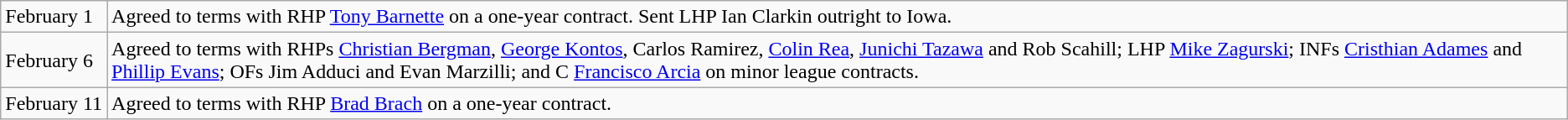<table class="wikitable">
<tr>
<td>February 1</td>
<td>Agreed to terms with RHP <a href='#'>Tony Barnette</a> on a one-year contract. Sent LHP Ian Clarkin outright to Iowa.</td>
</tr>
<tr>
<td>February 6</td>
<td>Agreed to terms with RHPs <a href='#'>Christian Bergman</a>, <a href='#'>George Kontos</a>, Carlos Ramirez, <a href='#'>Colin Rea</a>, <a href='#'>Junichi Tazawa</a> and Rob Scahill; LHP <a href='#'>Mike Zagurski</a>; INFs <a href='#'>Cristhian Adames</a> and <a href='#'>Phillip Evans</a>; OFs Jim Adduci and Evan Marzilli; and C <a href='#'>Francisco Arcia</a> on minor league contracts.</td>
</tr>
<tr>
<td>February 11</td>
<td>Agreed to terms with RHP <a href='#'>Brad Brach</a> on a one-year contract.</td>
</tr>
</table>
